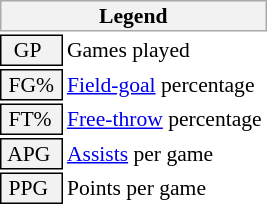<table class="toccolours" style="font-size: 90%; white-space: nowrap;">
<tr>
<th colspan="6" style="background:#f2f2f2; border:1px solid #aaa;">Legend</th>
</tr>
<tr>
<td style="background:#f2f2f2; border:1px solid black;">  GP</td>
<td>Games played</td>
</tr>
<tr>
<td style="background:#f2f2f2; border:1px solid black;"> FG% </td>
<td style="padding-right: 8px"><a href='#'>Field-goal</a> percentage</td>
</tr>
<tr>
<td style="background:#f2f2f2; border:1px solid black;"> FT% </td>
<td><a href='#'>Free-throw</a> percentage</td>
</tr>
<tr>
<td style="background:#f2f2f2; border:1px solid black;"> APG </td>
<td><a href='#'>Assists</a> per game</td>
</tr>
<tr>
<td style="background:#f2f2f2; border:1px solid black;"> PPG </td>
<td>Points per game</td>
</tr>
<tr>
</tr>
</table>
